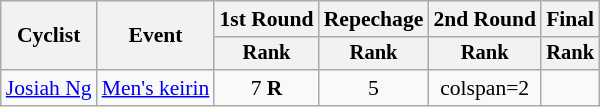<table class="wikitable" style="font-size:90%">
<tr>
<th rowspan=2>Cyclist</th>
<th rowspan=2>Event</th>
<th>1st Round</th>
<th>Repechage</th>
<th>2nd Round</th>
<th>Final</th>
</tr>
<tr style="font-size:95%">
<th>Rank</th>
<th>Rank</th>
<th>Rank</th>
<th>Rank</th>
</tr>
<tr align=center>
<td align=left><a href='#'>Josiah Ng</a></td>
<td align=left><a href='#'>Men's keirin</a></td>
<td>7 <strong>R</strong></td>
<td>5</td>
<td>colspan=2 </td>
</tr>
</table>
